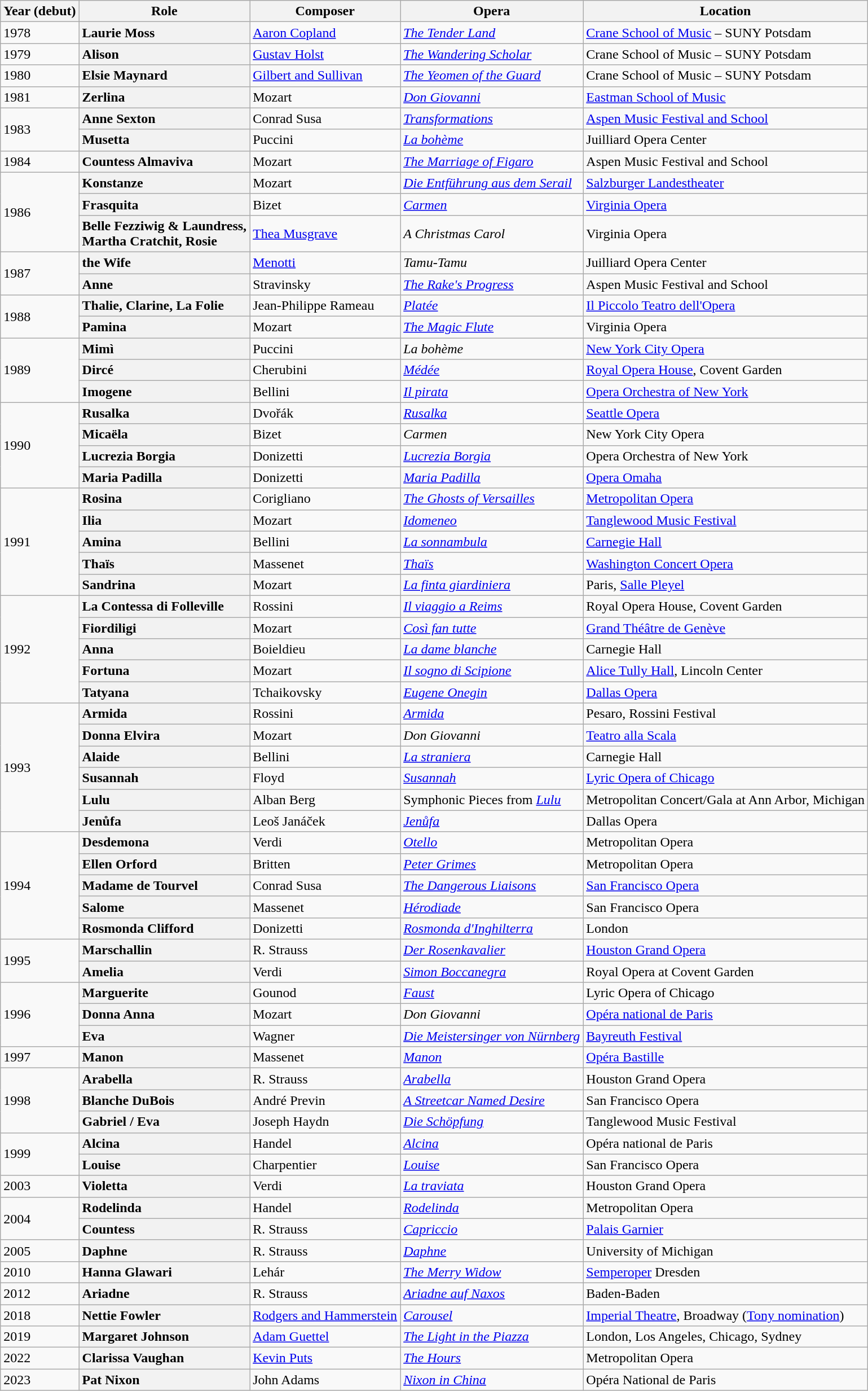<table class="wikitable plainrowheaders">
<tr>
<th scope="col">Year (debut)</th>
<th scope="col">Role</th>
<th scope="col">Composer</th>
<th scope="col">Opera</th>
<th scope="col">Location</th>
</tr>
<tr>
<td>1978</td>
<th scope="row" style="text-align:left;">Laurie Moss</th>
<td><a href='#'>Aaron Copland</a></td>
<td><em><a href='#'>The Tender Land</a></em></td>
<td><a href='#'>Crane School of Music</a> – SUNY Potsdam</td>
</tr>
<tr>
<td>1979</td>
<th scope="row" style="text-align:left;">Alison</th>
<td><a href='#'>Gustav Holst</a></td>
<td><em><a href='#'>The Wandering Scholar</a></em></td>
<td>Crane School of Music – SUNY Potsdam</td>
</tr>
<tr>
<td>1980</td>
<th scope="row" style="text-align:left;">Elsie Maynard</th>
<td><a href='#'>Gilbert and Sullivan</a></td>
<td><em><a href='#'>The Yeomen of the Guard</a></em></td>
<td>Crane School of Music – SUNY Potsdam</td>
</tr>
<tr>
<td>1981</td>
<th scope="row" style="text-align:left;">Zerlina</th>
<td>Mozart</td>
<td><em><a href='#'>Don Giovanni</a></em></td>
<td><a href='#'>Eastman School of Music</a></td>
</tr>
<tr>
<td rowspan="2">1983</td>
<th scope="row" style="text-align:left;">Anne Sexton</th>
<td>Conrad Susa</td>
<td><em><a href='#'>Transformations</a></em></td>
<td><a href='#'>Aspen Music Festival and School</a></td>
</tr>
<tr>
<th scope="row" style="text-align:left;">Musetta</th>
<td>Puccini</td>
<td><em><a href='#'>La bohème</a></em></td>
<td>Juilliard Opera Center</td>
</tr>
<tr>
<td>1984</td>
<th scope="row" style="text-align:left;">Countess Almaviva</th>
<td>Mozart</td>
<td><em><a href='#'>The Marriage of Figaro</a></em></td>
<td>Aspen Music Festival and School</td>
</tr>
<tr>
<td rowspan="3">1986</td>
<th scope="row" style="text-align:left;">Konstanze</th>
<td>Mozart</td>
<td><em><a href='#'>Die Entführung aus dem Serail</a></em></td>
<td><a href='#'>Salzburger Landestheater</a></td>
</tr>
<tr>
<th scope="row" style="text-align:left;">Frasquita</th>
<td>Bizet</td>
<td><em><a href='#'>Carmen</a></em></td>
<td><a href='#'>Virginia Opera</a></td>
</tr>
<tr>
<th scope="row" style="text-align:left;">Belle Fezziwig & Laundress,<br>Martha Cratchit, Rosie</th>
<td><a href='#'>Thea Musgrave</a></td>
<td><em>A Christmas Carol</em></td>
<td>Virginia Opera</td>
</tr>
<tr>
<td rowspan="2">1987</td>
<th scope="row" style="text-align:left;">the Wife</th>
<td><a href='#'>Menotti</a></td>
<td><em>Tamu-Tamu</em></td>
<td>Juilliard Opera Center</td>
</tr>
<tr>
<th scope="row" style="text-align:left;">Anne</th>
<td>Stravinsky</td>
<td><em><a href='#'>The Rake's Progress</a></em></td>
<td>Aspen Music Festival and School</td>
</tr>
<tr>
<td rowspan="2">1988</td>
<th scope="row" style="text-align:left;">Thalie, Clarine, La Folie</th>
<td>Jean-Philippe Rameau</td>
<td><em><a href='#'>Platée</a></em></td>
<td><a href='#'>Il Piccolo Teatro dell'Opera</a></td>
</tr>
<tr>
<th scope="row" style="text-align:left;">Pamina</th>
<td>Mozart</td>
<td><em><a href='#'>The Magic Flute</a></em></td>
<td>Virginia Opera</td>
</tr>
<tr>
<td rowspan="3">1989</td>
<th scope="row" style="text-align:left;">Mimì</th>
<td>Puccini</td>
<td><em>La bohème</em></td>
<td><a href='#'>New York City Opera</a></td>
</tr>
<tr>
<th scope="row" style="text-align:left;">Dircé</th>
<td>Cherubini</td>
<td><em><a href='#'>Médée</a></em></td>
<td><a href='#'>Royal Opera House</a>, Covent Garden</td>
</tr>
<tr>
<th scope="row" style="text-align:left;">Imogene</th>
<td>Bellini</td>
<td><em><a href='#'>Il pirata</a></em></td>
<td><a href='#'>Opera Orchestra of New York</a></td>
</tr>
<tr>
<td rowspan="4">1990</td>
<th scope="row" style="text-align:left;">Rusalka</th>
<td>Dvořák</td>
<td><em><a href='#'>Rusalka</a></em></td>
<td><a href='#'>Seattle Opera</a></td>
</tr>
<tr>
<th scope="row" style="text-align:left;">Micaëla</th>
<td>Bizet</td>
<td><em>Carmen</em></td>
<td>New York City Opera</td>
</tr>
<tr>
<th scope="row" style="text-align:left;">Lucrezia Borgia</th>
<td>Donizetti</td>
<td><em><a href='#'>Lucrezia Borgia</a></em></td>
<td>Opera Orchestra of New York</td>
</tr>
<tr>
<th scope="row" style="text-align:left;">Maria Padilla</th>
<td>Donizetti</td>
<td><em><a href='#'>Maria Padilla</a></em></td>
<td><a href='#'>Opera Omaha</a></td>
</tr>
<tr>
<td rowspan="5">1991</td>
<th scope="row" style="text-align:left;">Rosina</th>
<td>Corigliano</td>
<td><em><a href='#'>The Ghosts of Versailles</a></em></td>
<td><a href='#'>Metropolitan Opera</a></td>
</tr>
<tr>
<th scope="row" style="text-align:left;">Ilia</th>
<td>Mozart</td>
<td><em><a href='#'>Idomeneo</a></em></td>
<td><a href='#'>Tanglewood Music Festival</a></td>
</tr>
<tr>
<th scope="row" style="text-align:left;">Amina</th>
<td>Bellini</td>
<td><em><a href='#'>La sonnambula</a></em></td>
<td><a href='#'>Carnegie Hall</a></td>
</tr>
<tr>
<th scope="row" style="text-align:left;">Thaïs</th>
<td>Massenet</td>
<td><em><a href='#'>Thaïs</a></em></td>
<td><a href='#'>Washington Concert Opera</a></td>
</tr>
<tr>
<th scope="row" style="text-align:left;">Sandrina</th>
<td>Mozart</td>
<td><em><a href='#'>La finta giardiniera</a></em></td>
<td>Paris, <a href='#'>Salle Pleyel</a></td>
</tr>
<tr>
<td rowspan="5">1992</td>
<th scope="row" style="text-align:left;">La Contessa di Folleville</th>
<td>Rossini</td>
<td><em><a href='#'>Il viaggio a Reims</a></em></td>
<td>Royal Opera House, Covent Garden</td>
</tr>
<tr>
<th scope="row" style="text-align:left;">Fiordiligi</th>
<td>Mozart</td>
<td><em><a href='#'>Così fan tutte</a></em></td>
<td><a href='#'>Grand Théâtre de Genève</a></td>
</tr>
<tr>
<th scope="row" style="text-align:left;">Anna</th>
<td>Boieldieu</td>
<td><em><a href='#'>La dame blanche</a></em></td>
<td>Carnegie Hall</td>
</tr>
<tr>
<th scope="row" style="text-align:left;">Fortuna</th>
<td>Mozart</td>
<td><em><a href='#'>Il sogno di Scipione</a></em></td>
<td><a href='#'>Alice Tully Hall</a>, Lincoln Center</td>
</tr>
<tr>
<th scope="row" style="text-align:left;">Tatyana</th>
<td>Tchaikovsky</td>
<td><em><a href='#'>Eugene Onegin</a></em></td>
<td><a href='#'>Dallas Opera</a></td>
</tr>
<tr>
<td rowspan="6">1993</td>
<th scope="row" style="text-align:left;">Armida</th>
<td>Rossini</td>
<td><em><a href='#'>Armida</a></em></td>
<td>Pesaro, Rossini Festival</td>
</tr>
<tr>
<th scope="row" style="text-align:left;">Donna Elvira</th>
<td>Mozart</td>
<td><em>Don Giovanni</em></td>
<td><a href='#'>Teatro alla Scala</a></td>
</tr>
<tr>
<th scope="row" style="text-align:left;">Alaide</th>
<td>Bellini</td>
<td><em><a href='#'>La straniera</a></em></td>
<td>Carnegie Hall</td>
</tr>
<tr>
<th scope="row" style="text-align:left;">Susannah</th>
<td>Floyd</td>
<td><em><a href='#'>Susannah</a></em></td>
<td><a href='#'>Lyric Opera of Chicago</a></td>
</tr>
<tr>
<th scope="row" style="text-align:left;">Lulu</th>
<td>Alban Berg</td>
<td>Symphonic Pieces from <em><a href='#'>Lulu</a></em></td>
<td>Metropolitan Concert/Gala at Ann Arbor, Michigan</td>
</tr>
<tr>
<th scope="row" style="text-align:left;">Jenůfa</th>
<td>Leoš Janáček</td>
<td><em><a href='#'>Jenůfa</a></em></td>
<td>Dallas Opera</td>
</tr>
<tr>
<td rowspan="5">1994</td>
<th scope="row" style="text-align:left;">Desdemona</th>
<td>Verdi</td>
<td><em><a href='#'>Otello</a></em></td>
<td>Metropolitan Opera</td>
</tr>
<tr>
<th scope="row" style="text-align:left;">Ellen Orford</th>
<td>Britten</td>
<td><em><a href='#'>Peter Grimes</a></em></td>
<td>Metropolitan Opera</td>
</tr>
<tr>
<th scope="row" style="text-align:left;">Madame de Tourvel</th>
<td>Conrad Susa</td>
<td><em><a href='#'>The Dangerous Liaisons</a></em></td>
<td><a href='#'>San Francisco Opera</a></td>
</tr>
<tr>
<th scope="row" style="text-align:left;">Salome</th>
<td>Massenet</td>
<td><em><a href='#'>Hérodiade</a></em></td>
<td>San Francisco Opera</td>
</tr>
<tr>
<th scope="row" style="text-align:left;">Rosmonda Clifford</th>
<td>Donizetti</td>
<td><em><a href='#'>Rosmonda d'Inghilterra</a></em></td>
<td>London</td>
</tr>
<tr>
<td rowspan="2">1995</td>
<th scope="row" style="text-align:left;">Marschallin</th>
<td>R. Strauss</td>
<td><em><a href='#'>Der Rosenkavalier</a></em></td>
<td><a href='#'>Houston Grand Opera</a></td>
</tr>
<tr>
<th scope="row" style="text-align:left;">Amelia</th>
<td>Verdi</td>
<td><em><a href='#'>Simon Boccanegra</a></em></td>
<td>Royal Opera at Covent Garden</td>
</tr>
<tr>
<td rowspan="3">1996</td>
<th scope="row" style="text-align:left;">Marguerite</th>
<td>Gounod</td>
<td><em><a href='#'>Faust</a></em></td>
<td>Lyric Opera of Chicago</td>
</tr>
<tr>
<th scope="row" style="text-align:left;">Donna Anna</th>
<td>Mozart</td>
<td><em>Don Giovanni</em></td>
<td><a href='#'>Opéra national de Paris</a></td>
</tr>
<tr>
<th scope="row" style="text-align:left;">Eva</th>
<td>Wagner</td>
<td><em><a href='#'>Die Meistersinger von Nürnberg</a></em></td>
<td><a href='#'>Bayreuth Festival</a></td>
</tr>
<tr>
<td>1997</td>
<th scope="row" style="text-align:left;">Manon</th>
<td>Massenet</td>
<td><em><a href='#'>Manon</a></em></td>
<td><a href='#'>Opéra Bastille</a></td>
</tr>
<tr>
<td rowspan="3">1998</td>
<th scope="row" style="text-align:left;">Arabella</th>
<td>R. Strauss</td>
<td><em><a href='#'>Arabella</a></em></td>
<td>Houston Grand Opera</td>
</tr>
<tr>
<th scope="row" style="text-align:left;">Blanche DuBois</th>
<td>André Previn</td>
<td><em><a href='#'>A Streetcar Named Desire</a></em></td>
<td>San Francisco Opera</td>
</tr>
<tr>
<th scope="row" style="text-align:left;">Gabriel / Eva</th>
<td>Joseph Haydn</td>
<td><em><a href='#'>Die Schöpfung</a></em></td>
<td>Tanglewood Music Festival</td>
</tr>
<tr>
<td rowspan="2">1999</td>
<th scope="row" style="text-align:left;">Alcina</th>
<td>Handel</td>
<td><em><a href='#'>Alcina</a></em></td>
<td>Opéra national de Paris</td>
</tr>
<tr>
<th scope="row" style="text-align:left;">Louise</th>
<td>Charpentier</td>
<td><em><a href='#'>Louise</a></em></td>
<td>San Francisco Opera</td>
</tr>
<tr>
<td>2003</td>
<th scope="row" style="text-align:left;">Violetta</th>
<td>Verdi</td>
<td><em><a href='#'>La traviata</a></em></td>
<td>Houston Grand Opera</td>
</tr>
<tr>
<td rowspan="2">2004</td>
<th scope="row" style="text-align:left;">Rodelinda</th>
<td>Handel</td>
<td><em><a href='#'>Rodelinda</a></em></td>
<td>Metropolitan Opera</td>
</tr>
<tr>
<th scope="row" style="text-align:left;">Countess</th>
<td>R. Strauss</td>
<td><em><a href='#'>Capriccio</a></em></td>
<td><a href='#'>Palais Garnier</a></td>
</tr>
<tr>
<td>2005</td>
<th scope="row" style="text-align:left;">Daphne</th>
<td>R. Strauss</td>
<td><em><a href='#'>Daphne</a></em></td>
<td>University of Michigan</td>
</tr>
<tr>
<td>2010</td>
<th scope="row" style="text-align:left;">Hanna Glawari</th>
<td>Lehár</td>
<td><em><a href='#'>The Merry Widow</a></em></td>
<td><a href='#'>Semperoper</a> Dresden</td>
</tr>
<tr>
<td>2012</td>
<th scope="row" style="text-align:left;">Ariadne</th>
<td>R. Strauss</td>
<td><em><a href='#'>Ariadne auf Naxos</a></em></td>
<td>Baden-Baden</td>
</tr>
<tr>
<td>2018</td>
<th scope="row" style="text-align:left;">Nettie Fowler</th>
<td><a href='#'>Rodgers and Hammerstein</a></td>
<td><em><a href='#'>Carousel</a></em></td>
<td><a href='#'>Imperial Theatre</a>, Broadway (<a href='#'>Tony nomination</a>)</td>
</tr>
<tr>
<td>2019</td>
<th scope="row" style="text-align:left;">Margaret Johnson</th>
<td><a href='#'>Adam Guettel</a></td>
<td><em><a href='#'>The Light in the Piazza</a></em></td>
<td>London, Los Angeles, Chicago, Sydney</td>
</tr>
<tr>
<td>2022</td>
<th scope="row" style="text-align:left;">Clarissa Vaughan</th>
<td><a href='#'>Kevin Puts</a></td>
<td><em><a href='#'>The Hours</a></em></td>
<td>Metropolitan Opera</td>
</tr>
<tr>
<td>2023</td>
<th scope="row" style="text-align:left;">Pat Nixon</th>
<td>John Adams</td>
<td><em><a href='#'>Nixon in China</a></em></td>
<td>Opéra National de Paris</td>
</tr>
</table>
